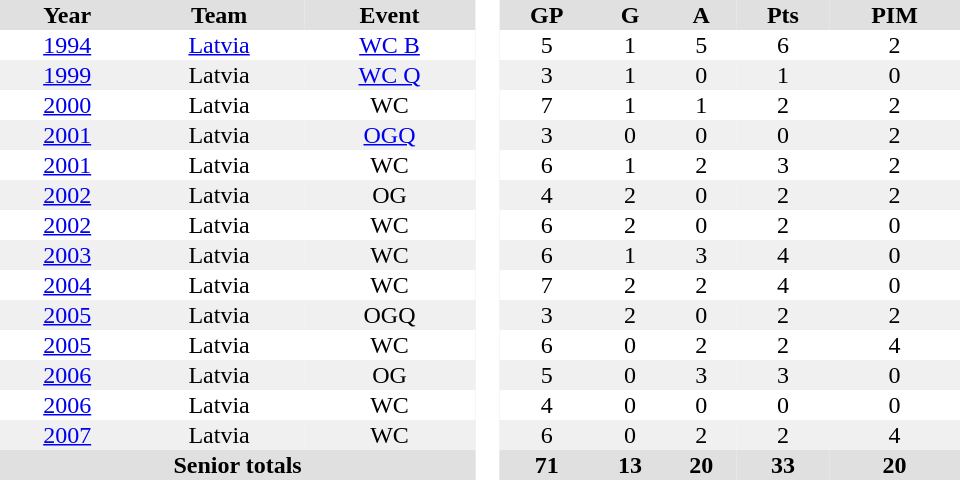<table border="0" cellpadding="1" cellspacing="0" style="text-align:center; width:40em">
<tr ALIGN="center" bgcolor="#e0e0e0">
<th>Year</th>
<th>Team</th>
<th>Event</th>
<th ALIGN="center" rowspan="99" bgcolor="#ffffff"> </th>
<th>GP</th>
<th>G</th>
<th>A</th>
<th>Pts</th>
<th>PIM</th>
</tr>
<tr>
<td><a href='#'>1994</a></td>
<td><a href='#'>Latvia</a></td>
<td><a href='#'>WC B</a></td>
<td>5</td>
<td>1</td>
<td>5</td>
<td>6</td>
<td>2</td>
</tr>
<tr bgcolor="#f0f0f0">
<td><a href='#'>1999</a></td>
<td>Latvia</td>
<td><a href='#'>WC Q</a></td>
<td>3</td>
<td>1</td>
<td>0</td>
<td>1</td>
<td>0</td>
</tr>
<tr>
<td><a href='#'>2000</a></td>
<td>Latvia</td>
<td>WC</td>
<td>7</td>
<td>1</td>
<td>1</td>
<td>2</td>
<td>2</td>
</tr>
<tr bgcolor="#f0f0f0">
<td><a href='#'>2001</a></td>
<td>Latvia</td>
<td><a href='#'>OGQ</a></td>
<td>3</td>
<td>0</td>
<td>0</td>
<td>0</td>
<td>2</td>
</tr>
<tr>
<td><a href='#'>2001</a></td>
<td>Latvia</td>
<td>WC</td>
<td>6</td>
<td>1</td>
<td>2</td>
<td>3</td>
<td>2</td>
</tr>
<tr bgcolor="#f0f0f0">
<td><a href='#'>2002</a></td>
<td>Latvia</td>
<td>OG</td>
<td>4</td>
<td>2</td>
<td>0</td>
<td>2</td>
<td>2</td>
</tr>
<tr>
<td><a href='#'>2002</a></td>
<td>Latvia</td>
<td>WC</td>
<td>6</td>
<td>2</td>
<td>0</td>
<td>2</td>
<td>0</td>
</tr>
<tr bgcolor="#f0f0f0">
<td><a href='#'>2003</a></td>
<td>Latvia</td>
<td>WC</td>
<td>6</td>
<td>1</td>
<td>3</td>
<td>4</td>
<td>0</td>
</tr>
<tr>
<td><a href='#'>2004</a></td>
<td>Latvia</td>
<td>WC</td>
<td>7</td>
<td>2</td>
<td>2</td>
<td>4</td>
<td>0</td>
</tr>
<tr bgcolor="#f0f0f0">
<td><a href='#'>2005</a></td>
<td>Latvia</td>
<td>OGQ</td>
<td>3</td>
<td>2</td>
<td>0</td>
<td>2</td>
<td>2</td>
</tr>
<tr>
<td><a href='#'>2005</a></td>
<td>Latvia</td>
<td>WC</td>
<td>6</td>
<td>0</td>
<td>2</td>
<td>2</td>
<td>4</td>
</tr>
<tr bgcolor="#f0f0f0">
<td><a href='#'>2006</a></td>
<td>Latvia</td>
<td>OG</td>
<td>5</td>
<td>0</td>
<td>3</td>
<td>3</td>
<td>0</td>
</tr>
<tr>
<td><a href='#'>2006</a></td>
<td>Latvia</td>
<td>WC</td>
<td>4</td>
<td>0</td>
<td>0</td>
<td>0</td>
<td>0</td>
</tr>
<tr bgcolor="#f0f0f0">
<td><a href='#'>2007</a></td>
<td>Latvia</td>
<td>WC</td>
<td>6</td>
<td>0</td>
<td>2</td>
<td>2</td>
<td>4</td>
</tr>
<tr bgcolor="#e0e0e0">
<th colspan=3>Senior totals</th>
<th>71</th>
<th>13</th>
<th>20</th>
<th>33</th>
<th>20</th>
</tr>
</table>
